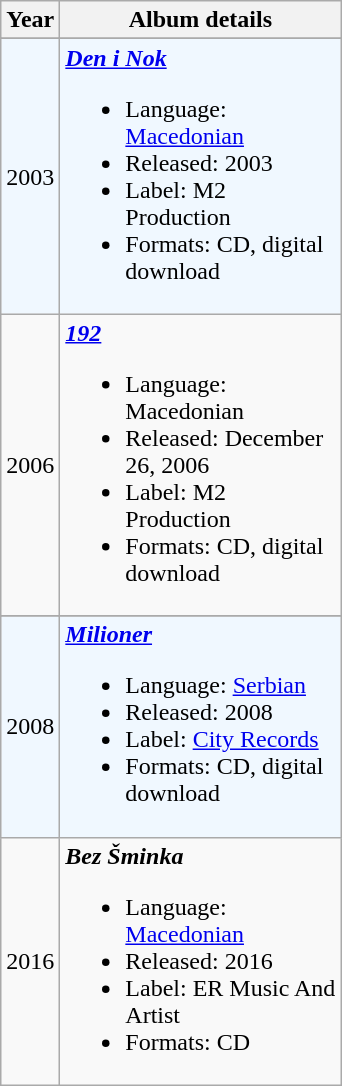<table class="wikitable">
<tr>
<th align="center">Year</th>
<th align="center" width="180">Album details</th>
</tr>
<tr>
</tr>
<tr bgcolor="#F0F8FF">
<td>2003</td>
<td><strong><em><a href='#'>Den i Nok</a></em></strong><br><ul><li>Language: <a href='#'>Macedonian</a></li><li>Released: 2003</li><li>Label: M2 Production</li><li>Formats: CD, digital download</li></ul></td>
</tr>
<tr>
<td>2006</td>
<td><strong><em><a href='#'>192</a></em></strong><br><ul><li>Language: Macedonian</li><li>Released: December 26, 2006</li><li>Label: M2 Production</li><li>Formats: CD, digital download</li></ul></td>
</tr>
<tr>
</tr>
<tr bgcolor="#F0F8FF">
<td>2008</td>
<td><strong><em><a href='#'>Milioner</a></em></strong><br><ul><li>Language: <a href='#'>Serbian</a></li><li>Released: 2008</li><li>Label: <a href='#'>City Records</a></li><li>Formats: CD, digital download</li></ul></td>
</tr>
<tr>
<td>2016</td>
<td><strong><em>Bez Šminka</em></strong><br><ul><li>Language: <a href='#'>Macedonian</a></li><li>Released: 2016</li><li>Label: ER Music And Artist</li><li>Formats: CD</li></ul></td>
</tr>
</table>
